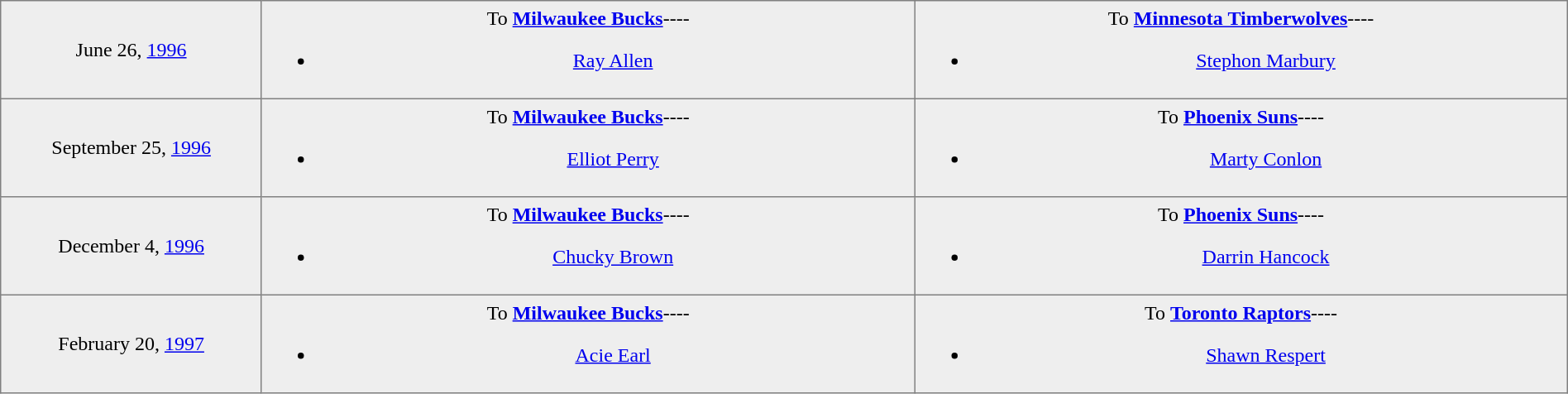<table border="1" style="border-collapse:collapse; text-align:center; width:100%;"  cellpadding="5">
<tr style="background:#eee;">
<td style="width:12%">June 26, <a href='#'>1996</a></td>
<td style="width:30%; vertical-align:top;">To <strong><a href='#'>Milwaukee Bucks</a></strong>----<br><ul><li><a href='#'>Ray Allen</a></li></ul></td>
<td style="width:30%; vertical-align:top;">To <strong><a href='#'>Minnesota Timberwolves</a></strong>----<br><ul><li><a href='#'>Stephon Marbury</a></li></ul></td>
</tr>
<tr style="background:#eee;">
<td style="width:12%">September 25, <a href='#'>1996</a></td>
<td style="width:30%; vertical-align:top;">To <strong><a href='#'>Milwaukee Bucks</a></strong>----<br><ul><li><a href='#'>Elliot Perry</a></li></ul></td>
<td style="width:30%; vertical-align:top;">To <strong><a href='#'>Phoenix Suns</a></strong>----<br><ul><li><a href='#'>Marty Conlon</a></li></ul></td>
</tr>
<tr style="background:#eee;">
<td style="width:12%">December 4, <a href='#'>1996</a></td>
<td style="width:30%; vertical-align:top;">To <strong><a href='#'>Milwaukee Bucks</a></strong>----<br><ul><li><a href='#'>Chucky Brown</a></li></ul></td>
<td style="width:30%; vertical-align:top;">To <strong><a href='#'>Phoenix Suns</a></strong>----<br><ul><li><a href='#'>Darrin Hancock</a></li></ul></td>
</tr>
<tr style="background:#eee;">
<td style="width:12%">February  20, <a href='#'>1997</a></td>
<td style="width:30%; vertical-align:top;">To <strong><a href='#'>Milwaukee Bucks</a></strong>----<br><ul><li><a href='#'>Acie Earl</a></li></ul></td>
<td style="width:30%; vertical-align:top;">To <strong><a href='#'>Toronto Raptors</a></strong>----<br><ul><li><a href='#'>Shawn Respert</a></li></ul></td>
</tr>
</table>
